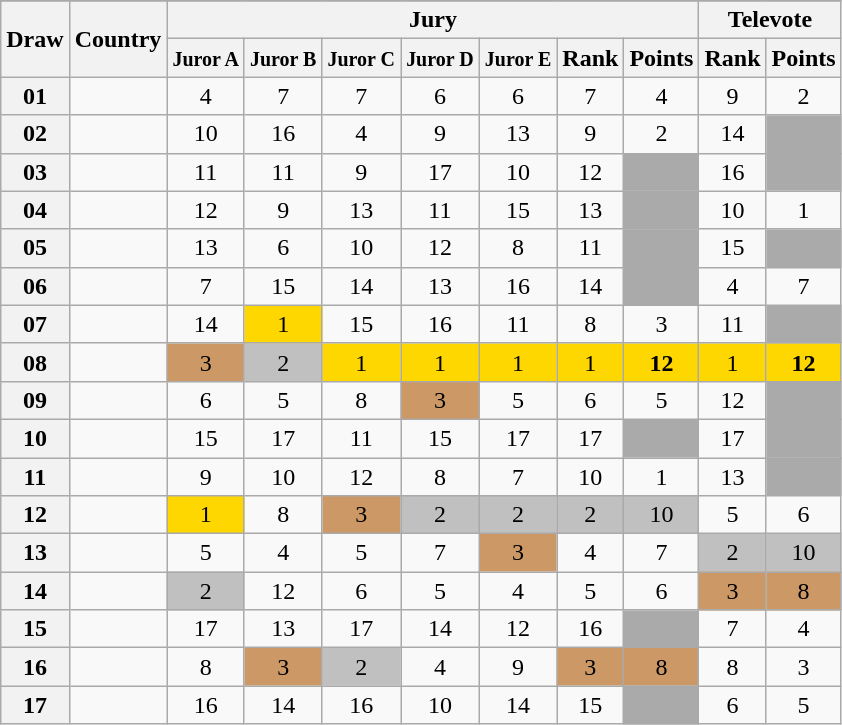<table class="sortable wikitable collapsible plainrowheaders" style="text-align:center;">
<tr>
</tr>
<tr>
<th scope="col" rowspan="2">Draw</th>
<th scope="col" rowspan="2">Country</th>
<th scope="col" colspan="7">Jury</th>
<th scope="col" colspan="2">Televote</th>
</tr>
<tr>
<th scope="col"><small>Juror A</small></th>
<th scope="col"><small>Juror B</small></th>
<th scope="col"><small>Juror C</small></th>
<th scope="col"><small>Juror D</small></th>
<th scope="col"><small>Juror E</small></th>
<th scope="col">Rank</th>
<th scope="col">Points</th>
<th scope="col">Rank</th>
<th scope="col">Points</th>
</tr>
<tr>
<th scope="row" style="text-align:center;">01</th>
<td style="text-align:left;"></td>
<td>4</td>
<td>7</td>
<td>7</td>
<td>6</td>
<td>6</td>
<td>7</td>
<td>4</td>
<td>9</td>
<td>2</td>
</tr>
<tr>
<th scope="row" style="text-align:center;">02</th>
<td style="text-align:left;"></td>
<td>10</td>
<td>16</td>
<td>4</td>
<td>9</td>
<td>13</td>
<td>9</td>
<td>2</td>
<td>14</td>
<td style="background:#AAAAAA;"></td>
</tr>
<tr>
<th scope="row" style="text-align:center;">03</th>
<td style="text-align:left;"></td>
<td>11</td>
<td>11</td>
<td>9</td>
<td>17</td>
<td>10</td>
<td>12</td>
<td style="background:#AAAAAA;"></td>
<td>16</td>
<td style="background:#AAAAAA;"></td>
</tr>
<tr>
<th scope="row" style="text-align:center;">04</th>
<td style="text-align:left;"></td>
<td>12</td>
<td>9</td>
<td>13</td>
<td>11</td>
<td>15</td>
<td>13</td>
<td style="background:#AAAAAA;"></td>
<td>10</td>
<td>1</td>
</tr>
<tr>
<th scope="row" style="text-align:center;">05</th>
<td style="text-align:left;"></td>
<td>13</td>
<td>6</td>
<td>10</td>
<td>12</td>
<td>8</td>
<td>11</td>
<td style="background:#AAAAAA;"></td>
<td>15</td>
<td style="background:#AAAAAA;"></td>
</tr>
<tr>
<th scope="row" style="text-align:center;">06</th>
<td style="text-align:left;"></td>
<td>7</td>
<td>15</td>
<td>14</td>
<td>13</td>
<td>16</td>
<td>14</td>
<td style="background:#AAAAAA;"></td>
<td>4</td>
<td>7</td>
</tr>
<tr>
<th scope="row" style="text-align:center;">07</th>
<td style="text-align:left;"></td>
<td>14</td>
<td style="background:gold;">1</td>
<td>15</td>
<td>16</td>
<td>11</td>
<td>8</td>
<td>3</td>
<td>11</td>
<td style="background:#AAAAAA;"></td>
</tr>
<tr>
<th scope="row" style="text-align:center;">08</th>
<td style="text-align:left;"></td>
<td style="background:#CC9966;">3</td>
<td style="background:silver;">2</td>
<td style="background:gold;">1</td>
<td style="background:gold;">1</td>
<td style="background:gold;">1</td>
<td style="background:gold;">1</td>
<td style="background:gold;"><strong>12</strong></td>
<td style="background:gold;">1</td>
<td style="background:gold;"><strong>12</strong></td>
</tr>
<tr>
<th scope="row" style="text-align:center;">09</th>
<td style="text-align:left;"></td>
<td>6</td>
<td>5</td>
<td>8</td>
<td style="background:#CC9966;">3</td>
<td>5</td>
<td>6</td>
<td>5</td>
<td>12</td>
<td style="background:#AAAAAA;"></td>
</tr>
<tr>
<th scope="row" style="text-align:center;">10</th>
<td style="text-align:left;"></td>
<td>15</td>
<td>17</td>
<td>11</td>
<td>15</td>
<td>17</td>
<td>17</td>
<td style="background:#AAAAAA;"></td>
<td>17</td>
<td style="background:#AAAAAA;"></td>
</tr>
<tr>
<th scope="row" style="text-align:center;">11</th>
<td style="text-align:left;"></td>
<td>9</td>
<td>10</td>
<td>12</td>
<td>8</td>
<td>7</td>
<td>10</td>
<td>1</td>
<td>13</td>
<td style="background:#AAAAAA;"></td>
</tr>
<tr>
<th scope="row" style="text-align:center;">12</th>
<td style="text-align:left;"></td>
<td style="background:gold;">1</td>
<td>8</td>
<td style="background:#CC9966;">3</td>
<td style="background:silver;">2</td>
<td style="background:silver;">2</td>
<td style="background:silver;">2</td>
<td style="background:silver;">10</td>
<td>5</td>
<td>6</td>
</tr>
<tr>
<th scope="row" style="text-align:center;">13</th>
<td style="text-align:left;"></td>
<td>5</td>
<td>4</td>
<td>5</td>
<td>7</td>
<td style="background:#CC9966;">3</td>
<td>4</td>
<td>7</td>
<td style="background:silver;">2</td>
<td style="background:silver;">10</td>
</tr>
<tr>
<th scope="row" style="text-align:center;">14</th>
<td style="text-align:left;"></td>
<td style="background:silver;">2</td>
<td>12</td>
<td>6</td>
<td>5</td>
<td>4</td>
<td>5</td>
<td>6</td>
<td style="background:#CC9966;">3</td>
<td style="background:#CC9966;">8</td>
</tr>
<tr>
<th scope="row" style="text-align:center;">15</th>
<td style="text-align:left;"></td>
<td>17</td>
<td>13</td>
<td>17</td>
<td>14</td>
<td>12</td>
<td>16</td>
<td style="background:#AAAAAA;"></td>
<td>7</td>
<td>4</td>
</tr>
<tr>
<th scope="row" style="text-align:center;">16</th>
<td style="text-align:left;"></td>
<td>8</td>
<td style="background:#CC9966;">3</td>
<td style="background:silver;">2</td>
<td>4</td>
<td>9</td>
<td style="background:#CC9966;">3</td>
<td style="background:#CC9966;">8</td>
<td>8</td>
<td>3</td>
</tr>
<tr>
<th scope="row" style="text-align:center;">17</th>
<td style="text-align:left;"></td>
<td>16</td>
<td>14</td>
<td>16</td>
<td>10</td>
<td>14</td>
<td>15</td>
<td style="background:#AAAAAA;"></td>
<td>6</td>
<td>5</td>
</tr>
</table>
